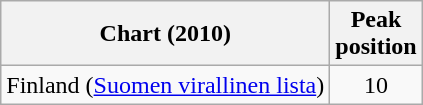<table class="wikitable sortable">
<tr>
<th scope="col">Chart (2010)</th>
<th scope="col">Peak<br>position</th>
</tr>
<tr>
<td>Finland (<a href='#'>Suomen virallinen lista</a>)</td>
<td align="center">10</td>
</tr>
</table>
